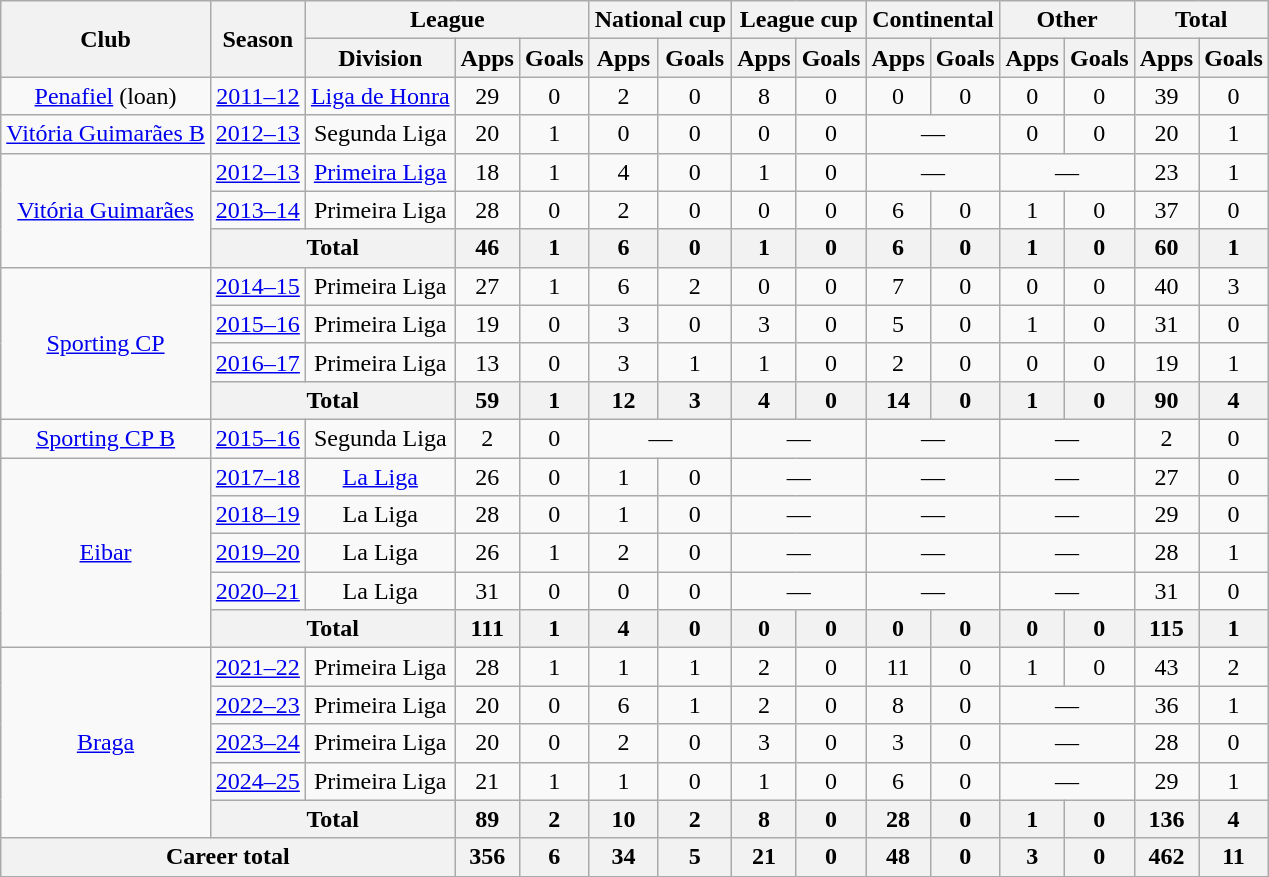<table class="wikitable" style="text-align: center">
<tr>
<th rowspan="2">Club</th>
<th rowspan="2">Season</th>
<th colspan="3">League</th>
<th colspan="2">National cup</th>
<th colspan="2">League cup</th>
<th colspan="2">Continental</th>
<th colspan="2">Other</th>
<th colspan="2">Total</th>
</tr>
<tr>
<th>Division</th>
<th>Apps</th>
<th>Goals</th>
<th>Apps</th>
<th>Goals</th>
<th>Apps</th>
<th>Goals</th>
<th>Apps</th>
<th>Goals</th>
<th>Apps</th>
<th>Goals</th>
<th>Apps</th>
<th>Goals</th>
</tr>
<tr>
<td><a href='#'>Penafiel</a> (loan)</td>
<td><a href='#'>2011–12</a></td>
<td><a href='#'>Liga de Honra</a></td>
<td>29</td>
<td>0</td>
<td>2</td>
<td>0</td>
<td>8</td>
<td>0</td>
<td>0</td>
<td>0</td>
<td>0</td>
<td>0</td>
<td>39</td>
<td>0</td>
</tr>
<tr>
<td><a href='#'>Vitória Guimarães B</a></td>
<td><a href='#'>2012–13</a></td>
<td>Segunda Liga</td>
<td>20</td>
<td>1</td>
<td>0</td>
<td>0</td>
<td>0</td>
<td>0</td>
<td colspan="2">—</td>
<td>0</td>
<td>0</td>
<td>20</td>
<td>1</td>
</tr>
<tr>
<td rowspan="3"><a href='#'>Vitória Guimarães</a></td>
<td><a href='#'>2012–13</a></td>
<td><a href='#'>Primeira Liga</a></td>
<td>18</td>
<td>1</td>
<td>4</td>
<td>0</td>
<td>1</td>
<td>0</td>
<td colspan="2">—</td>
<td colspan="2">—</td>
<td>23</td>
<td>1</td>
</tr>
<tr>
<td><a href='#'>2013–14</a></td>
<td>Primeira Liga</td>
<td>28</td>
<td>0</td>
<td>2</td>
<td>0</td>
<td>0</td>
<td>0</td>
<td>6</td>
<td>0</td>
<td>1</td>
<td>0</td>
<td>37</td>
<td>0</td>
</tr>
<tr>
<th colspan="2">Total</th>
<th>46</th>
<th>1</th>
<th>6</th>
<th>0</th>
<th>1</th>
<th>0</th>
<th>6</th>
<th>0</th>
<th>1</th>
<th>0</th>
<th>60</th>
<th>1</th>
</tr>
<tr>
<td rowspan="4"><a href='#'>Sporting CP</a></td>
<td><a href='#'>2014–15</a></td>
<td>Primeira Liga</td>
<td>27</td>
<td>1</td>
<td>6</td>
<td>2</td>
<td>0</td>
<td>0</td>
<td>7</td>
<td>0</td>
<td>0</td>
<td>0</td>
<td>40</td>
<td>3</td>
</tr>
<tr>
<td><a href='#'>2015–16</a></td>
<td>Primeira Liga</td>
<td>19</td>
<td>0</td>
<td>3</td>
<td>0</td>
<td>3</td>
<td>0</td>
<td>5</td>
<td>0</td>
<td>1</td>
<td>0</td>
<td>31</td>
<td>0</td>
</tr>
<tr>
<td><a href='#'>2016–17</a></td>
<td>Primeira Liga</td>
<td>13</td>
<td>0</td>
<td>3</td>
<td>1</td>
<td>1</td>
<td>0</td>
<td>2</td>
<td>0</td>
<td>0</td>
<td>0</td>
<td>19</td>
<td>1</td>
</tr>
<tr>
<th colspan="2">Total</th>
<th>59</th>
<th>1</th>
<th>12</th>
<th>3</th>
<th>4</th>
<th>0</th>
<th>14</th>
<th>0</th>
<th>1</th>
<th>0</th>
<th>90</th>
<th>4</th>
</tr>
<tr>
<td><a href='#'>Sporting CP B</a></td>
<td><a href='#'>2015–16</a></td>
<td>Segunda Liga</td>
<td>2</td>
<td>0</td>
<td colspan="2">—</td>
<td colspan="2">—</td>
<td colspan="2">—</td>
<td colspan="2">—</td>
<td>2</td>
<td>0</td>
</tr>
<tr>
<td rowspan="5"><a href='#'>Eibar</a></td>
<td><a href='#'>2017–18</a></td>
<td><a href='#'>La Liga</a></td>
<td>26</td>
<td>0</td>
<td>1</td>
<td>0</td>
<td colspan="2">—</td>
<td colspan="2">—</td>
<td colspan="2">—</td>
<td>27</td>
<td>0</td>
</tr>
<tr>
<td><a href='#'>2018–19</a></td>
<td>La Liga</td>
<td>28</td>
<td>0</td>
<td>1</td>
<td>0</td>
<td colspan="2">—</td>
<td colspan="2">—</td>
<td colspan="2">—</td>
<td>29</td>
<td>0</td>
</tr>
<tr>
<td><a href='#'>2019–20</a></td>
<td>La Liga</td>
<td>26</td>
<td>1</td>
<td>2</td>
<td>0</td>
<td colspan="2">—</td>
<td colspan="2">—</td>
<td colspan="2">—</td>
<td>28</td>
<td>1</td>
</tr>
<tr>
<td><a href='#'>2020–21</a></td>
<td>La Liga</td>
<td>31</td>
<td>0</td>
<td>0</td>
<td>0</td>
<td colspan="2">—</td>
<td colspan="2">—</td>
<td colspan="2">—</td>
<td>31</td>
<td>0</td>
</tr>
<tr>
<th colspan="2">Total</th>
<th>111</th>
<th>1</th>
<th>4</th>
<th>0</th>
<th>0</th>
<th>0</th>
<th>0</th>
<th>0</th>
<th>0</th>
<th>0</th>
<th>115</th>
<th>1</th>
</tr>
<tr>
<td rowspan="5"><a href='#'>Braga</a></td>
<td><a href='#'>2021–22</a></td>
<td>Primeira Liga</td>
<td>28</td>
<td>1</td>
<td>1</td>
<td>1</td>
<td>2</td>
<td>0</td>
<td>11</td>
<td>0</td>
<td>1</td>
<td>0</td>
<td>43</td>
<td>2</td>
</tr>
<tr>
<td><a href='#'>2022–23</a></td>
<td>Primeira Liga</td>
<td>20</td>
<td>0</td>
<td>6</td>
<td>1</td>
<td>2</td>
<td>0</td>
<td>8</td>
<td>0</td>
<td colspan="2">—</td>
<td>36</td>
<td>1</td>
</tr>
<tr>
<td><a href='#'>2023–24</a></td>
<td>Primeira Liga</td>
<td>20</td>
<td>0</td>
<td>2</td>
<td>0</td>
<td>3</td>
<td>0</td>
<td>3</td>
<td>0</td>
<td colspan="2">—</td>
<td>28</td>
<td>0</td>
</tr>
<tr>
<td><a href='#'>2024–25</a></td>
<td>Primeira Liga</td>
<td>21</td>
<td>1</td>
<td>1</td>
<td>0</td>
<td>1</td>
<td>0</td>
<td>6</td>
<td>0</td>
<td colspan="2">—</td>
<td>29</td>
<td>1</td>
</tr>
<tr>
<th colspan="2">Total</th>
<th>89</th>
<th>2</th>
<th>10</th>
<th>2</th>
<th>8</th>
<th>0</th>
<th>28</th>
<th>0</th>
<th>1</th>
<th>0</th>
<th>136</th>
<th>4</th>
</tr>
<tr>
<th colspan="3">Career total</th>
<th>356</th>
<th>6</th>
<th>34</th>
<th>5</th>
<th>21</th>
<th>0</th>
<th>48</th>
<th>0</th>
<th>3</th>
<th>0</th>
<th>462</th>
<th>11</th>
</tr>
</table>
